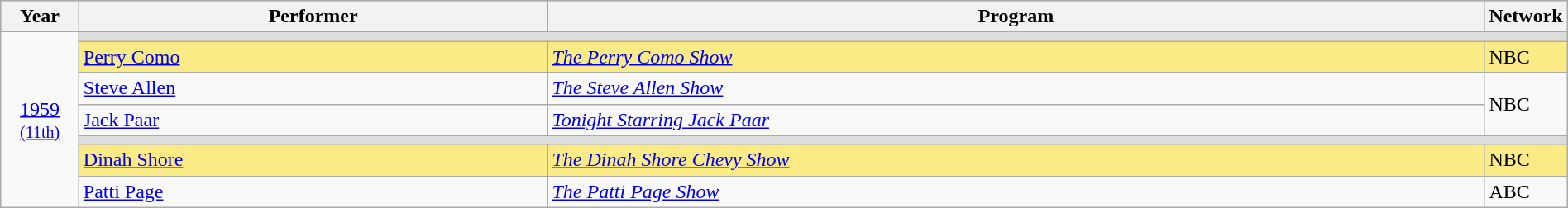<table class="wikitable" style="width:100%">
<tr bgcolor="#bebebe">
<th width="5%">Year</th>
<th width="30%">Performer</th>
<th width="60%">Program</th>
<th width="5%">Network</th>
</tr>
<tr>
<td rowspan=8 style="text-align:center"><a href='#'>1959</a><br><small><a href='#'>(11th)</a></small></td>
</tr>
<tr>
<td style="background:#ddd" colspan=3></td>
</tr>
<tr style="background:#FAEB86">
<td><a href='#'>Perry Como</a></td>
<td><em><a href='#'>The Perry Como Show</a></em></td>
<td>NBC</td>
</tr>
<tr>
<td><a href='#'>Steve Allen</a></td>
<td><em><a href='#'>The Steve Allen Show</a></em></td>
<td rowspan=2>NBC</td>
</tr>
<tr>
<td><a href='#'>Jack Paar</a></td>
<td><em><a href='#'>Tonight Starring Jack Paar</a></em></td>
</tr>
<tr>
<td style="background:#ddd" colspan=3></td>
</tr>
<tr style="background:#FAEB86">
<td><a href='#'>Dinah Shore</a></td>
<td><em><a href='#'>The Dinah Shore Chevy Show</a></em></td>
<td>NBC</td>
</tr>
<tr>
<td><a href='#'>Patti Page</a></td>
<td><em><a href='#'>The Patti Page Show</a></em></td>
<td>ABC</td>
</tr>
</table>
